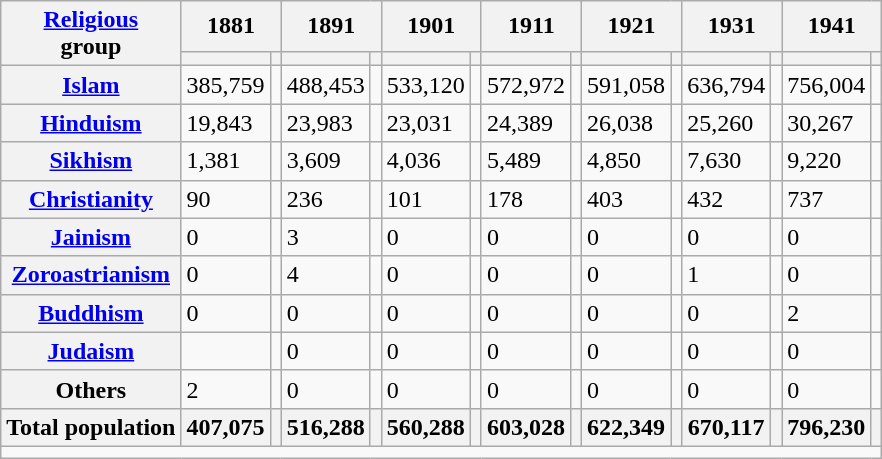<table class="wikitable sortable">
<tr>
<th rowspan="2"><a href='#'>Religious</a><br>group</th>
<th colspan="2">1881</th>
<th colspan="2">1891</th>
<th colspan="2">1901</th>
<th colspan="2">1911</th>
<th colspan="2">1921</th>
<th colspan="2">1931</th>
<th colspan="2">1941</th>
</tr>
<tr>
<th><a href='#'></a></th>
<th></th>
<th></th>
<th></th>
<th></th>
<th></th>
<th></th>
<th></th>
<th></th>
<th></th>
<th></th>
<th></th>
<th></th>
<th></th>
</tr>
<tr>
<th><a href='#'>Islam</a> </th>
<td>385,759</td>
<td></td>
<td>488,453</td>
<td></td>
<td>533,120</td>
<td></td>
<td>572,972</td>
<td></td>
<td>591,058</td>
<td></td>
<td>636,794</td>
<td></td>
<td>756,004</td>
<td></td>
</tr>
<tr>
<th><a href='#'>Hinduism</a> </th>
<td>19,843</td>
<td></td>
<td>23,983</td>
<td></td>
<td>23,031</td>
<td></td>
<td>24,389</td>
<td></td>
<td>26,038</td>
<td></td>
<td>25,260</td>
<td></td>
<td>30,267</td>
<td></td>
</tr>
<tr>
<th><a href='#'>Sikhism</a> </th>
<td>1,381</td>
<td></td>
<td>3,609</td>
<td></td>
<td>4,036</td>
<td></td>
<td>5,489</td>
<td></td>
<td>4,850</td>
<td></td>
<td>7,630</td>
<td></td>
<td>9,220</td>
<td></td>
</tr>
<tr>
<th><a href='#'>Christianity</a> </th>
<td>90</td>
<td></td>
<td>236</td>
<td></td>
<td>101</td>
<td></td>
<td>178</td>
<td></td>
<td>403</td>
<td></td>
<td>432</td>
<td></td>
<td>737</td>
<td></td>
</tr>
<tr>
<th><a href='#'>Jainism</a> </th>
<td>0</td>
<td></td>
<td>3</td>
<td></td>
<td>0</td>
<td></td>
<td>0</td>
<td></td>
<td>0</td>
<td></td>
<td>0</td>
<td></td>
<td>0</td>
<td></td>
</tr>
<tr>
<th><a href='#'>Zoroastrianism</a> </th>
<td>0</td>
<td></td>
<td>4</td>
<td></td>
<td>0</td>
<td></td>
<td>0</td>
<td></td>
<td>0</td>
<td></td>
<td>1</td>
<td></td>
<td>0</td>
<td></td>
</tr>
<tr>
<th><a href='#'>Buddhism</a> </th>
<td>0</td>
<td></td>
<td>0</td>
<td></td>
<td>0</td>
<td></td>
<td>0</td>
<td></td>
<td>0</td>
<td></td>
<td>0</td>
<td></td>
<td>2</td>
<td></td>
</tr>
<tr>
<th><a href='#'>Judaism</a> </th>
<td></td>
<td></td>
<td>0</td>
<td></td>
<td>0</td>
<td></td>
<td>0</td>
<td></td>
<td>0</td>
<td></td>
<td>0</td>
<td></td>
<td>0</td>
<td></td>
</tr>
<tr>
<th>Others</th>
<td>2</td>
<td></td>
<td>0</td>
<td></td>
<td>0</td>
<td></td>
<td>0</td>
<td></td>
<td>0</td>
<td></td>
<td>0</td>
<td></td>
<td>0</td>
<td></td>
</tr>
<tr>
<th>Total population</th>
<th>407,075</th>
<th></th>
<th>516,288</th>
<th></th>
<th>560,288</th>
<th></th>
<th>603,028</th>
<th></th>
<th>622,349</th>
<th></th>
<th>670,117</th>
<th></th>
<th>796,230</th>
<th></th>
</tr>
<tr class="sortbottom">
<td colspan="15"></td>
</tr>
</table>
